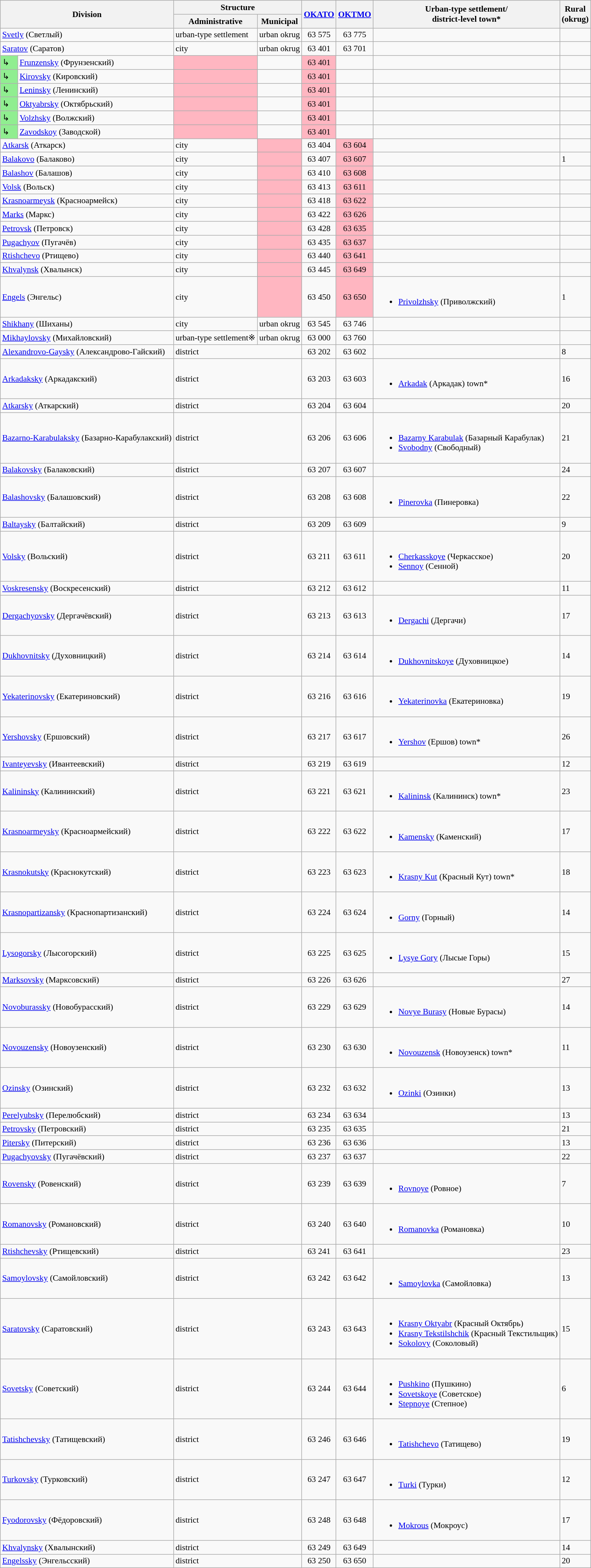<table class="wikitable" style="padding: 24em 0; border: 1px #aaa solid; border-collapse: collapse; font-size: 90%;">
<tr>
<th colspan="2" rowspan="2">Division</th>
<th colspan="2">Structure</th>
<th rowspan="2"><a href='#'>OKATO</a></th>
<th rowspan="2"><a href='#'>OKTMO</a></th>
<th rowspan="2">Urban-type settlement/<br>district-level town*</th>
<th rowspan="2">Rural<br>(okrug)</th>
</tr>
<tr>
<th>Administrative</th>
<th>Municipal</th>
</tr>
<tr>
<td colspan="2"><a href='#'>Svetly</a> (Светлый)</td>
<td>urban-type settlement </td>
<td>urban okrug</td>
<td align="center">63 575</td>
<td align="center">63 775</td>
<td></td>
<td></td>
</tr>
<tr>
<td colspan="2"><a href='#'>Saratov</a> (Саратов)</td>
<td>city</td>
<td>urban okrug</td>
<td align="center">63 401</td>
<td align="center">63 701</td>
<td></td>
<td></td>
</tr>
<tr>
<td bgcolor="lightgreen">↳</td>
<td><a href='#'>Frunzensky</a> (Фрунзенский)</td>
<td bgcolor="lightpink"></td>
<td></td>
<td bgcolor="lightpink" align="center">63 401</td>
<td></td>
<td></td>
<td></td>
</tr>
<tr>
<td bgcolor="lightgreen">↳</td>
<td><a href='#'>Kirovsky</a> (Кировский)</td>
<td bgcolor="lightpink"></td>
<td></td>
<td bgcolor="lightpink" align="center">63 401</td>
<td></td>
<td></td>
<td></td>
</tr>
<tr>
<td bgcolor="lightgreen">↳</td>
<td><a href='#'>Leninsky</a> (Ленинский)</td>
<td bgcolor="lightpink"></td>
<td></td>
<td bgcolor="lightpink" align="center">63 401</td>
<td></td>
<td></td>
<td></td>
</tr>
<tr>
<td bgcolor="lightgreen">↳</td>
<td><a href='#'>Oktyabrsky</a> (Октябрьский)</td>
<td bgcolor="lightpink"></td>
<td></td>
<td bgcolor="lightpink" align="center">63 401</td>
<td></td>
<td></td>
<td></td>
</tr>
<tr>
<td bgcolor="lightgreen">↳</td>
<td><a href='#'>Volzhsky</a> (Волжский)</td>
<td bgcolor="lightpink"></td>
<td></td>
<td bgcolor="lightpink" align="center">63 401</td>
<td></td>
<td></td>
<td></td>
</tr>
<tr>
<td bgcolor="lightgreen">↳</td>
<td><a href='#'>Zavodskoy</a> (Заводской)</td>
<td bgcolor="lightpink"></td>
<td></td>
<td bgcolor="lightpink" align="center">63 401</td>
<td></td>
<td></td>
<td></td>
</tr>
<tr>
<td colspan="2"><a href='#'>Atkarsk</a> (Аткарск)</td>
<td>city</td>
<td bgcolor="lightpink"></td>
<td align="center">63 404</td>
<td bgcolor="lightpink" align="center">63 604</td>
<td></td>
<td></td>
</tr>
<tr>
<td colspan="2"><a href='#'>Balakovo</a> (Балаково)</td>
<td>city</td>
<td bgcolor="lightpink"></td>
<td align="center">63 407</td>
<td bgcolor="lightpink" align="center">63 607</td>
<td></td>
<td>1</td>
</tr>
<tr>
<td colspan="2"><a href='#'>Balashov</a> (Балашов)</td>
<td>city</td>
<td bgcolor="lightpink"></td>
<td align="center">63 410</td>
<td bgcolor="lightpink" align="center">63 608</td>
<td></td>
<td></td>
</tr>
<tr>
<td colspan="2"><a href='#'>Volsk</a> (Вольск)</td>
<td>city</td>
<td bgcolor="lightpink"></td>
<td align="center">63 413</td>
<td bgcolor="lightpink" align="center">63 611</td>
<td></td>
<td></td>
</tr>
<tr>
<td colspan="2"><a href='#'>Krasnoarmeysk</a> (Красноармейск)</td>
<td>city</td>
<td bgcolor="lightpink"></td>
<td align="center">63 418</td>
<td bgcolor="lightpink" align="center">63 622</td>
<td></td>
<td></td>
</tr>
<tr>
<td colspan="2"><a href='#'>Marks</a> (Маркс)</td>
<td>city</td>
<td bgcolor="lightpink"></td>
<td align="center">63 422</td>
<td bgcolor="lightpink" align="center">63 626</td>
<td></td>
<td></td>
</tr>
<tr>
<td colspan="2"><a href='#'>Petrovsk</a> (Петровск)</td>
<td>city</td>
<td bgcolor="lightpink"></td>
<td align="center">63 428</td>
<td bgcolor="lightpink" align="center">63 635</td>
<td></td>
<td></td>
</tr>
<tr>
<td colspan="2"><a href='#'>Pugachyov</a> (Пугачёв)</td>
<td>city</td>
<td bgcolor="lightpink"></td>
<td align="center">63 435</td>
<td bgcolor="lightpink" align="center">63 637</td>
<td></td>
<td></td>
</tr>
<tr>
<td colspan="2"><a href='#'>Rtishchevo</a> (Ртищево)</td>
<td>city</td>
<td bgcolor="lightpink"></td>
<td align="center">63 440</td>
<td bgcolor="lightpink" align="center">63 641</td>
<td></td>
<td></td>
</tr>
<tr>
<td colspan="2"><a href='#'>Khvalynsk</a> (Хвалынск)</td>
<td>city</td>
<td bgcolor="lightpink"></td>
<td align="center">63 445</td>
<td bgcolor="lightpink" align="center">63 649</td>
<td></td>
<td></td>
</tr>
<tr>
<td colspan="2"><a href='#'>Engels</a> (Энгельс)</td>
<td>city</td>
<td bgcolor="lightpink"></td>
<td align="center">63 450</td>
<td bgcolor="lightpink" align="center">63 650</td>
<td><br><ul><li><a href='#'>Privolzhsky</a> (Приволжский)</li></ul></td>
<td>1</td>
</tr>
<tr>
<td colspan="2"><a href='#'>Shikhany</a> (Шиханы)</td>
<td>city</td>
<td>urban okrug</td>
<td align="center">63 545</td>
<td align="center">63 746</td>
<td></td>
<td></td>
</tr>
<tr>
<td colspan="2"><a href='#'>Mikhaylovsky</a> (Михайловский)</td>
<td>urban-type settlement※</td>
<td>urban okrug</td>
<td align="center">63 000</td>
<td align="center">63 760</td>
<td></td>
<td></td>
</tr>
<tr>
<td colspan="2"><a href='#'>Alexandrovo-Gaysky</a> (Александрово-Гайский)</td>
<td colspan="2">district</td>
<td align="center">63 202</td>
<td align="center">63 602</td>
<td></td>
<td>8</td>
</tr>
<tr>
<td colspan="2"><a href='#'>Arkadaksky</a> (Аркадакский)</td>
<td colspan="2">district</td>
<td align="center">63 203</td>
<td align="center">63 603</td>
<td><br><ul><li><a href='#'>Arkadak</a> (Аркадак) town*</li></ul></td>
<td>16</td>
</tr>
<tr>
<td colspan="2"><a href='#'>Atkarsky</a> (Аткарский)</td>
<td colspan="2">district</td>
<td align="center">63 204</td>
<td align="center">63 604</td>
<td></td>
<td>20</td>
</tr>
<tr>
<td colspan="2"><a href='#'>Bazarno-Karabulaksky</a> (Базарно-Карабулакский)</td>
<td colspan="2">district</td>
<td align="center">63 206</td>
<td align="center">63 606</td>
<td><br><ul><li><a href='#'>Bazarny Karabulak</a> (Базарный Карабулак)</li><li><a href='#'>Svobodny</a> (Свободный)</li></ul></td>
<td>21</td>
</tr>
<tr>
<td colspan="2"><a href='#'>Balakovsky</a> (Балаковский)</td>
<td colspan="2">district</td>
<td align="center">63 207</td>
<td align="center">63 607</td>
<td></td>
<td>24</td>
</tr>
<tr>
<td colspan="2"><a href='#'>Balashovsky</a> (Балашовский)</td>
<td colspan="2">district</td>
<td align="center">63 208</td>
<td align="center">63 608</td>
<td><br><ul><li><a href='#'>Pinerovka</a> (Пинеровка)</li></ul></td>
<td>22</td>
</tr>
<tr>
<td colspan="2"><a href='#'>Baltaysky</a> (Балтайский)</td>
<td colspan="2">district</td>
<td align="center">63 209</td>
<td align="center">63 609</td>
<td></td>
<td>9</td>
</tr>
<tr>
<td colspan="2"><a href='#'>Volsky</a> (Вольский)</td>
<td colspan="2">district</td>
<td align="center">63 211</td>
<td align="center">63 611</td>
<td><br><ul><li><a href='#'>Cherkasskoye</a> (Черкасское)</li><li><a href='#'>Sennoy</a> (Сенной)</li></ul></td>
<td>20</td>
</tr>
<tr>
<td colspan="2"><a href='#'>Voskresensky</a> (Воскресенский)</td>
<td colspan="2">district</td>
<td align="center">63 212</td>
<td align="center">63 612</td>
<td></td>
<td>11</td>
</tr>
<tr>
<td colspan="2"><a href='#'>Dergachyovsky</a> (Дергачёвский)</td>
<td colspan="2">district</td>
<td align="center">63 213</td>
<td align="center">63 613</td>
<td><br><ul><li><a href='#'>Dergachi</a> (Дергачи)</li></ul></td>
<td>17</td>
</tr>
<tr>
<td colspan="2"><a href='#'>Dukhovnitsky</a> (Духовницкий)</td>
<td colspan="2">district</td>
<td align="center">63 214</td>
<td align="center">63 614</td>
<td><br><ul><li><a href='#'>Dukhovnitskoye</a> (Духовницкое)</li></ul></td>
<td>14</td>
</tr>
<tr>
<td colspan="2"><a href='#'>Yekaterinovsky</a> (Екатериновский)</td>
<td colspan="2">district</td>
<td align="center">63 216</td>
<td align="center">63 616</td>
<td><br><ul><li><a href='#'>Yekaterinovka</a> (Екатериновка)</li></ul></td>
<td>19</td>
</tr>
<tr>
<td colspan="2"><a href='#'>Yershovsky</a> (Ершовский)</td>
<td colspan="2">district</td>
<td align="center">63 217</td>
<td align="center">63 617</td>
<td><br><ul><li><a href='#'>Yershov</a> (Ершов) town*</li></ul></td>
<td>26</td>
</tr>
<tr>
<td colspan="2"><a href='#'>Ivanteyevsky</a> (Ивантеевский)</td>
<td colspan="2">district</td>
<td align="center">63 219</td>
<td align="center">63 619</td>
<td></td>
<td>12</td>
</tr>
<tr>
<td colspan="2"><a href='#'>Kalininsky</a> (Калининский)</td>
<td colspan="2">district</td>
<td align="center">63 221</td>
<td align="center">63 621</td>
<td><br><ul><li><a href='#'>Kalininsk</a> (Калининск) town*</li></ul></td>
<td>23</td>
</tr>
<tr>
<td colspan="2"><a href='#'>Krasnoarmeysky</a> (Красноармейский)</td>
<td colspan="2">district</td>
<td align="center">63 222</td>
<td align="center">63 622</td>
<td><br><ul><li><a href='#'>Kamensky</a> (Каменский)</li></ul></td>
<td>17</td>
</tr>
<tr>
<td colspan="2"><a href='#'>Krasnokutsky</a> (Краснокутский)</td>
<td colspan="2">district</td>
<td align="center">63 223</td>
<td align="center">63 623</td>
<td><br><ul><li><a href='#'>Krasny Kut</a> (Красный Кут) town*</li></ul></td>
<td>18</td>
</tr>
<tr>
<td colspan="2"><a href='#'>Krasnopartizansky</a> (Краснопартизанский)</td>
<td colspan="2">district</td>
<td align="center">63 224</td>
<td align="center">63 624</td>
<td><br><ul><li><a href='#'>Gorny</a> (Горный)</li></ul></td>
<td>14</td>
</tr>
<tr>
<td colspan="2"><a href='#'>Lysogorsky</a> (Лысогорский)</td>
<td colspan="2">district</td>
<td align="center">63 225</td>
<td align="center">63 625</td>
<td><br><ul><li><a href='#'>Lysye Gory</a> (Лысые Горы)</li></ul></td>
<td>15</td>
</tr>
<tr>
<td colspan="2"><a href='#'>Marksovsky</a> (Марксовский)</td>
<td colspan="2">district</td>
<td align="center">63 226</td>
<td align="center">63 626</td>
<td></td>
<td>27</td>
</tr>
<tr>
<td colspan="2"><a href='#'>Novoburassky</a> (Новобурасский)</td>
<td colspan="2">district</td>
<td align="center">63 229</td>
<td align="center">63 629</td>
<td><br><ul><li><a href='#'>Novye Burasy</a> (Новые Бурасы)</li></ul></td>
<td>14</td>
</tr>
<tr>
<td colspan="2"><a href='#'>Novouzensky</a> (Новоузенский)</td>
<td colspan="2">district</td>
<td align="center">63 230</td>
<td align="center">63 630</td>
<td><br><ul><li><a href='#'>Novouzensk</a> (Новоузенск) town*</li></ul></td>
<td>11</td>
</tr>
<tr>
<td colspan="2"><a href='#'>Ozinsky</a> (Озинский)</td>
<td colspan="2">district</td>
<td align="center">63 232</td>
<td align="center">63 632</td>
<td><br><ul><li><a href='#'>Ozinki</a> (Озинки)</li></ul></td>
<td>13</td>
</tr>
<tr>
<td colspan="2"><a href='#'>Perelyubsky</a> (Перелюбский)</td>
<td colspan="2">district</td>
<td align="center">63 234</td>
<td align="center">63 634</td>
<td></td>
<td>13</td>
</tr>
<tr>
<td colspan="2"><a href='#'>Petrovsky</a> (Петровский)</td>
<td colspan="2">district</td>
<td align="center">63 235</td>
<td align="center">63 635</td>
<td></td>
<td>21</td>
</tr>
<tr>
<td colspan="2"><a href='#'>Pitersky</a> (Питерский)</td>
<td colspan="2">district</td>
<td align="center">63 236</td>
<td align="center">63 636</td>
<td></td>
<td>13</td>
</tr>
<tr>
<td colspan="2"><a href='#'>Pugachyovsky</a> (Пугачёвский)</td>
<td colspan="2">district</td>
<td align="center">63 237</td>
<td align="center">63 637</td>
<td></td>
<td>22</td>
</tr>
<tr>
<td colspan="2"><a href='#'>Rovensky</a> (Ровенский)</td>
<td colspan="2">district</td>
<td align="center">63 239</td>
<td align="center">63 639</td>
<td><br><ul><li><a href='#'>Rovnoye</a> (Ровное)</li></ul></td>
<td>7</td>
</tr>
<tr>
<td colspan="2"><a href='#'>Romanovsky</a> (Романовский)</td>
<td colspan="2">district</td>
<td align="center">63 240</td>
<td align="center">63 640</td>
<td><br><ul><li><a href='#'>Romanovka</a> (Романовка)</li></ul></td>
<td>10</td>
</tr>
<tr>
<td colspan="2"><a href='#'>Rtishchevsky</a> (Ртищевский)</td>
<td colspan="2">district</td>
<td align="center">63 241</td>
<td align="center">63 641</td>
<td></td>
<td>23</td>
</tr>
<tr>
<td colspan="2"><a href='#'>Samoylovsky</a> (Самойловский)</td>
<td colspan="2">district</td>
<td align="center">63 242</td>
<td align="center">63 642</td>
<td><br><ul><li><a href='#'>Samoylovka</a> (Самойловка)</li></ul></td>
<td>13</td>
</tr>
<tr>
<td colspan="2"><a href='#'>Saratovsky</a> (Саратовский)</td>
<td colspan="2">district</td>
<td align="center">63 243</td>
<td align="center">63 643</td>
<td><br><ul><li><a href='#'>Krasny Oktyabr</a> (Красный Октябрь)</li><li><a href='#'>Krasny Tekstilshchik</a> (Красный Текстильщик)</li><li><a href='#'>Sokolovy</a> (Соколовый)</li></ul></td>
<td>15</td>
</tr>
<tr>
<td colspan="2"><a href='#'>Sovetsky</a> (Советский)</td>
<td colspan="2">district</td>
<td align="center">63 244</td>
<td align="center">63 644</td>
<td><br><ul><li><a href='#'>Pushkino</a> (Пушкино)</li><li><a href='#'>Sovetskoye</a> (Советское)</li><li><a href='#'>Stepnoye</a> (Степное)</li></ul></td>
<td>6</td>
</tr>
<tr>
<td colspan="2"><a href='#'>Tatishchevsky</a> (Татищевский)</td>
<td colspan="2">district</td>
<td align="center">63 246</td>
<td align="center">63 646</td>
<td><br><ul><li><a href='#'>Tatishchevo</a> (Татищево)</li></ul></td>
<td>19</td>
</tr>
<tr>
<td colspan="2"><a href='#'>Turkovsky</a> (Турковский)</td>
<td colspan="2">district</td>
<td align="center">63 247</td>
<td align="center">63 647</td>
<td><br><ul><li><a href='#'>Turki</a> (Турки)</li></ul></td>
<td>12</td>
</tr>
<tr>
<td colspan="2"><a href='#'>Fyodorovsky</a> (Фёдоровский)</td>
<td colspan="2">district</td>
<td align="center">63 248</td>
<td align="center">63 648</td>
<td><br><ul><li><a href='#'>Mokrous</a> (Мокроус)</li></ul></td>
<td>17</td>
</tr>
<tr>
<td colspan="2"><a href='#'>Khvalynsky</a> (Хвалынский)</td>
<td colspan="2">district</td>
<td align="center">63 249</td>
<td align="center">63 649</td>
<td></td>
<td>14</td>
</tr>
<tr>
<td colspan="2"><a href='#'>Engelssky</a> (Энгельсский)</td>
<td colspan="2">district</td>
<td align="center">63 250</td>
<td align="center">63 650</td>
<td></td>
<td>20</td>
</tr>
</table>
